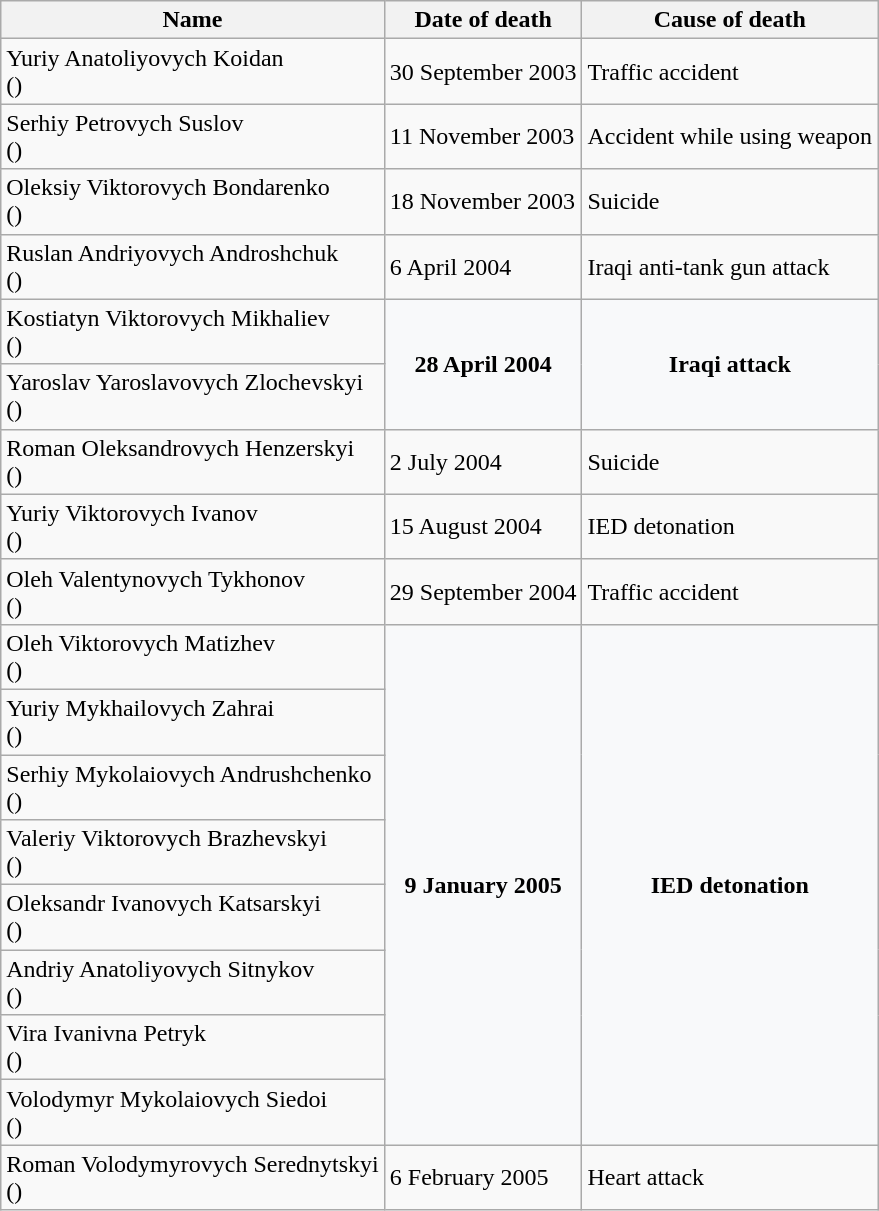<table class="wikitable sortable plainrowheaders">
<tr>
<th scope="col">Name</th>
<th scope="col">Date of death</th>
<th scope="col">Cause of death</th>
</tr>
<tr>
<td>Yuriy Anatoliyovych Koidan<br>()</td>
<td>30 September 2003</td>
<td>Traffic accident</td>
</tr>
<tr>
<td>Serhiy Petrovych Suslov<br>()</td>
<td>11 November 2003</td>
<td>Accident while using weapon</td>
</tr>
<tr>
<td>Oleksiy Viktorovych Bondarenko<br>()</td>
<td>18 November 2003</td>
<td>Suicide</td>
</tr>
<tr>
<td>Ruslan Andriyovych Androshchuk<br>()</td>
<td>6 April 2004</td>
<td>Iraqi anti-tank gun attack</td>
</tr>
<tr>
<td>Kostiatyn Viktorovych Mikhaliev<br>()</td>
<th scope="row" rowspan="2" style="background-color:#F8F9FA">28 April 2004</th>
<th scope="row" rowspan="2" style="background-color:#F8F9FA">Iraqi attack</th>
</tr>
<tr>
<td>Yaroslav Yaroslavovych Zlochevskyi<br>()</td>
</tr>
<tr>
<td>Roman Oleksandrovych Henzerskyi<br>()</td>
<td>2 July 2004</td>
<td>Suicide</td>
</tr>
<tr>
<td>Yuriy Viktorovych Ivanov<br>()</td>
<td>15 August 2004</td>
<td>IED detonation</td>
</tr>
<tr>
<td>Oleh Valentynovych Tykhonov<br>()</td>
<td>29 September 2004</td>
<td>Traffic accident</td>
</tr>
<tr>
<td>Oleh Viktorovych Matizhev<br>()</td>
<th scope="row" rowspan="8" style="background-color:#F8F9FA">9 January 2005</th>
<th scope="row" rowspan="8" style="background-color:#F8F9FA">IED detonation</th>
</tr>
<tr>
<td>Yuriy Mykhailovych Zahrai<br>()</td>
</tr>
<tr>
<td>Serhiy Mykolaiovych Andrushchenko<br>()</td>
</tr>
<tr>
<td>Valeriy Viktorovych Brazhevskyi<br>()</td>
</tr>
<tr>
<td>Oleksandr Ivanovych Katsarskyi<br>()</td>
</tr>
<tr>
<td>Andriy Anatoliyovych Sitnykov<br>()</td>
</tr>
<tr>
<td>Vira Ivanivna Petryk<br>()</td>
</tr>
<tr>
<td>Volodymyr Mykolaiovych Siedoi<br>()</td>
</tr>
<tr>
<td>Roman Volodymyrovych Serednytskyi<br>()</td>
<td>6 February 2005</td>
<td>Heart attack</td>
</tr>
</table>
